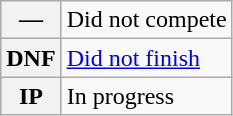<table class="wikitable">
<tr>
<th scope="row">—</th>
<td>Did not compete</td>
</tr>
<tr>
<th scope="row">DNF</th>
<td><a href='#'>Did not finish</a></td>
</tr>
<tr>
<th scope="row">IP</th>
<td>In progress</td>
</tr>
</table>
